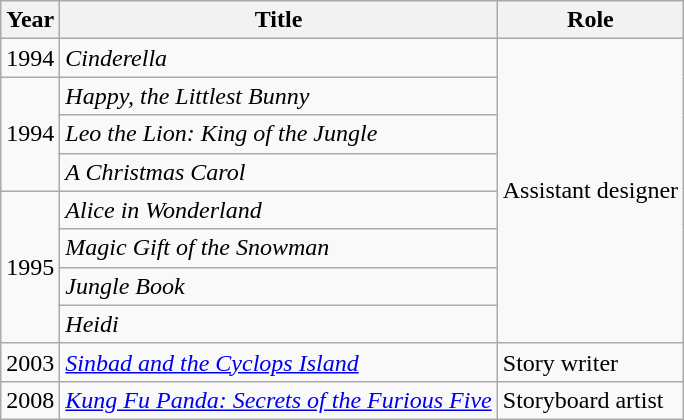<table class="wikitable">
<tr>
<th>Year</th>
<th>Title</th>
<th>Role</th>
</tr>
<tr>
<td>1994</td>
<td><em>Cinderella</em></td>
<td rowspan=8>Assistant designer</td>
</tr>
<tr>
<td rowspan=3>1994</td>
<td><em>Happy, the Littlest Bunny</em></td>
</tr>
<tr>
<td><em>Leo the Lion: King of the Jungle</em></td>
</tr>
<tr>
<td><em>A Christmas Carol</em></td>
</tr>
<tr>
<td rowspan=4>1995</td>
<td><em>Alice in Wonderland</em></td>
</tr>
<tr>
<td><em>Magic Gift of the Snowman</em></td>
</tr>
<tr>
<td><em>Jungle Book</em></td>
</tr>
<tr>
<td><em>Heidi</em></td>
</tr>
<tr>
<td>2003</td>
<td><em><a href='#'>Sinbad and the Cyclops Island</a></em></td>
<td>Story writer</td>
</tr>
<tr>
<td>2008</td>
<td><a href='#'><em>Kung Fu Panda: Secrets of the Furious Five</em></a></td>
<td>Storyboard artist</td>
</tr>
</table>
